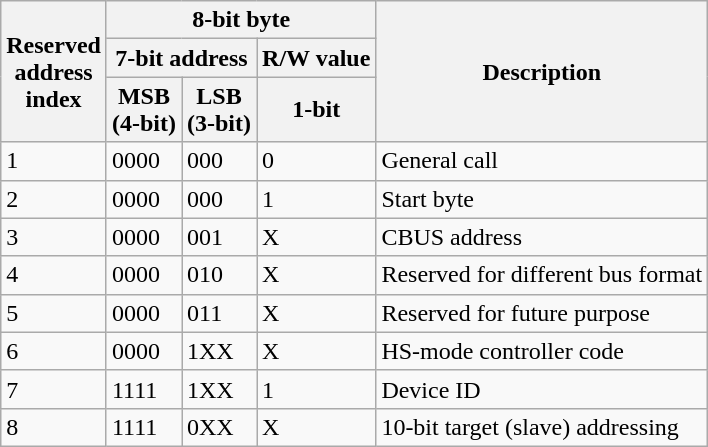<table class="wikitable">
<tr>
<th rowspan="3">Reserved<br>address<br>index</th>
<th colspan="3">8-bit byte</th>
<th rowspan="3">Description</th>
</tr>
<tr>
<th colspan="2">7-bit address</th>
<th>R/W value</th>
</tr>
<tr>
<th>MSB<br>(4-bit)</th>
<th>LSB<br>(3-bit)</th>
<th>1-bit</th>
</tr>
<tr>
<td>1</td>
<td>0000</td>
<td>000</td>
<td>0</td>
<td>General call</td>
</tr>
<tr>
<td>2</td>
<td>0000</td>
<td>000</td>
<td>1</td>
<td>Start byte</td>
</tr>
<tr>
<td>3</td>
<td>0000</td>
<td>001</td>
<td>X</td>
<td>CBUS address</td>
</tr>
<tr>
<td>4</td>
<td>0000</td>
<td>010</td>
<td>X</td>
<td>Reserved for different bus format</td>
</tr>
<tr>
<td>5</td>
<td>0000</td>
<td>011</td>
<td>X</td>
<td>Reserved for future purpose</td>
</tr>
<tr>
<td>6</td>
<td>0000</td>
<td>1XX</td>
<td>X</td>
<td>HS-mode controller code</td>
</tr>
<tr>
<td>7</td>
<td>1111</td>
<td>1XX</td>
<td>1</td>
<td>Device ID</td>
</tr>
<tr>
<td>8</td>
<td>1111</td>
<td>0XX</td>
<td>X</td>
<td>10-bit target (slave) addressing</td>
</tr>
</table>
